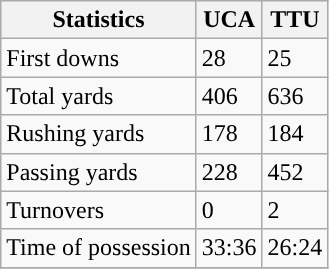<table class="wikitable" style="float: left;">
<tr>
<th>Statistics</th>
<th>UCA</th>
<th>TTU</th>
</tr>
<tr>
<td>First downs</td>
<td>28</td>
<td>25</td>
</tr>
<tr>
<td>Total yards</td>
<td>406</td>
<td>636</td>
</tr>
<tr>
<td>Rushing yards</td>
<td>178</td>
<td>184</td>
</tr>
<tr>
<td>Passing yards</td>
<td>228</td>
<td>452</td>
</tr>
<tr>
<td>Turnovers</td>
<td>0</td>
<td>2</td>
</tr>
<tr>
<td>Time of possession</td>
<td>33:36</td>
<td>26:24</td>
</tr>
<tr>
</tr>
</table>
